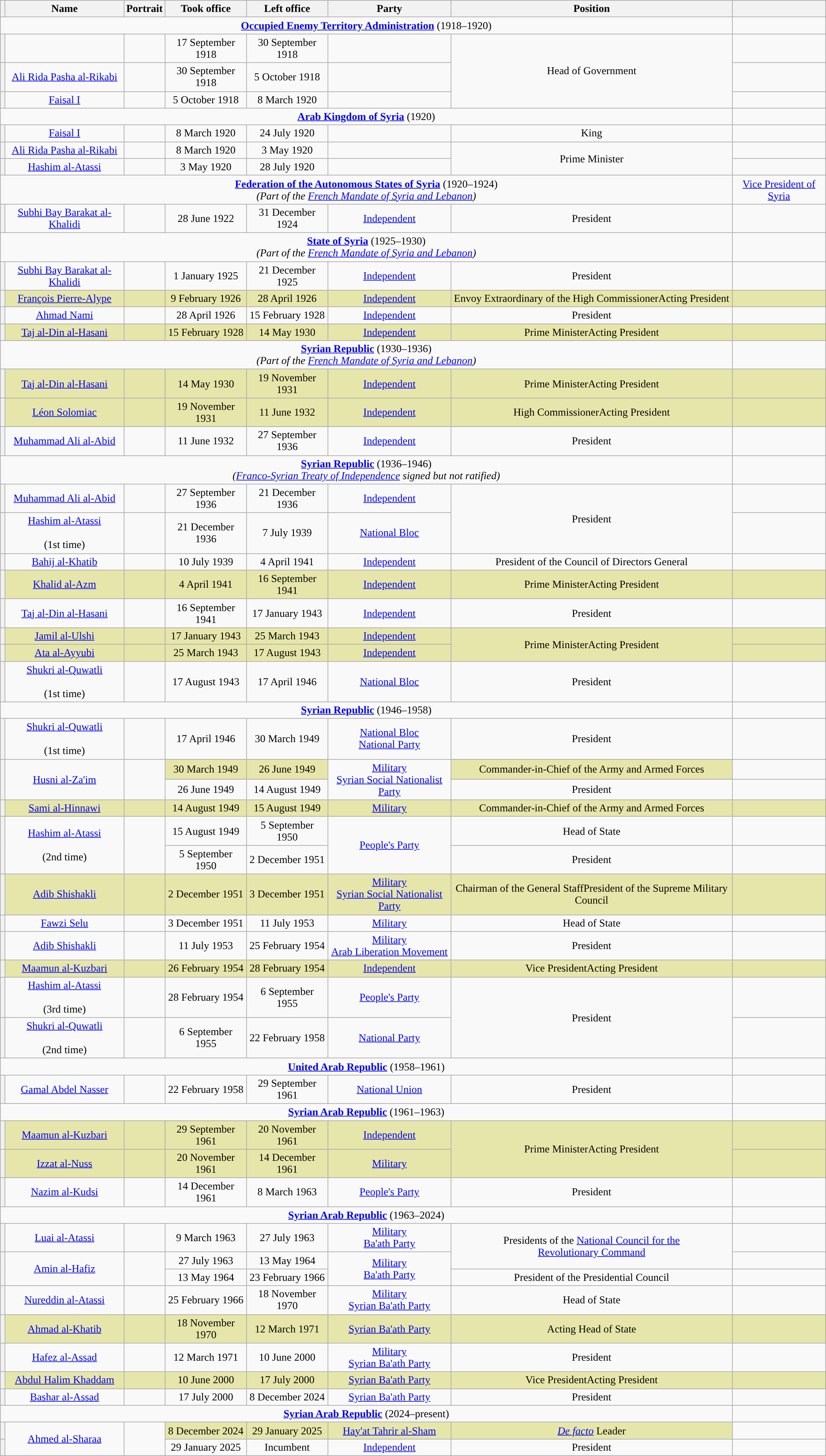<table class="wikitable" style="text-align:center">
<tr>
<th></th>
<th>Name</th>
<th>Portrait</th>
<th>Took office</th>
<th>Left office</th>
<th>Party</th>
<th>Position</th>
<th></th>
</tr>
<tr>
<td colspan="7"><strong><a href='#'>Occupied Enemy Territory Administration</a></strong> (1918–1920)</td>
<td></td>
</tr>
<tr>
<th></th>
<td><br></td>
<td></td>
<td>17 September 1918</td>
<td>30 September 1918</td>
<td></td>
<td rowspan="3">Head of Government</td>
<td></td>
</tr>
<tr>
<th></th>
<td><a href='#'>Ali Rida Pasha al-Rikabi</a><br></td>
<td></td>
<td>30 September 1918</td>
<td>5 October 1918</td>
<td></td>
<td></td>
</tr>
<tr>
<th></th>
<td><a href='#'>Faisal I</a><br></td>
<td></td>
<td>5 October 1918</td>
<td>8 March 1920</td>
<td></td>
<td></td>
</tr>
<tr>
<td colspan="7"><strong><a href='#'>Arab Kingdom of Syria</a></strong> (1920)</td>
<td></td>
</tr>
<tr>
<th></th>
<td><a href='#'>Faisal I</a><br></td>
<td></td>
<td>8 March 1920</td>
<td>24 July 1920<br></td>
<td></td>
<td>King</td>
<td></td>
</tr>
<tr>
<th></th>
<td><a href='#'>Ali Rida Pasha al-Rikabi</a><br></td>
<td></td>
<td>8 March 1920</td>
<td>3 May 1920</td>
<td></td>
<td rowspan="2">Prime Minister</td>
<td></td>
</tr>
<tr>
<th></th>
<td><a href='#'>Hashim al-Atassi</a><br></td>
<td></td>
<td>3 May 1920</td>
<td>28 July 1920</td>
<td></td>
<td></td>
</tr>
<tr>
<td colspan="7"><strong><a href='#'>Federation of the Autonomous States of Syria</a></strong> (1920–1924)<br><em>(Part of the <a href='#'>French Mandate of Syria and Lebanon</a>)</em></td>
<td><a href='#'>Vice President of Syria</a></td>
</tr>
<tr>
<th style="background-color:"></th>
<td align="center"><a href='#'>Subhi Bay Barakat al-Khalidi</a><br></td>
<td align="center"></td>
<td align="center">28 June 1922</td>
<td align="center">31 December 1924</td>
<td align="center"><a href='#'>Independent</a></td>
<td align="center">President</td>
<td></td>
</tr>
<tr>
<td colspan="7"><strong><a href='#'>State of Syria</a></strong> (1925–1930)<br><em>(Part of the <a href='#'>French Mandate of Syria and Lebanon</a>)</em></td>
<td></td>
</tr>
<tr>
<th style="background-color:"></th>
<td align="center"><a href='#'>Subhi Bay Barakat al-Khalidi</a><br></td>
<td align="center"></td>
<td align="center">1 January 1925</td>
<td align="center">21 December 1925</td>
<td align="center"><a href='#'>Independent</a></td>
<td align="center">President</td>
<td></td>
</tr>
<tr style="background:#E6E6AA">
<th style="background-color:"></th>
<td align="center"><a href='#'>François Pierre-Alype</a><br></td>
<td align="center"></td>
<td align="center">9 February 1926</td>
<td align="center">28 April 1926</td>
<td align="center"><a href='#'>Independent</a></td>
<td align="center">Envoy Extraordinary of the High CommissionerActing President</td>
<td></td>
</tr>
<tr>
<th style="background-color:"></th>
<td align="center"><a href='#'>Ahmad Nami</a><br></td>
<td align="center"></td>
<td align="center">28 April 1926</td>
<td align="center">15 February 1928</td>
<td align="center"><a href='#'>Independent</a></td>
<td align="center">President</td>
<td></td>
</tr>
<tr style="background:#E6E6AA">
<th style="background-color:"></th>
<td align="center"><a href='#'>Taj al-Din al-Hasani</a><br></td>
<td align="center"></td>
<td align="center">15 February 1928</td>
<td align="center">14 May 1930</td>
<td align="center"><a href='#'>Independent</a></td>
<td align="center">Prime MinisterActing President</td>
<td></td>
</tr>
<tr>
<td colspan="7"><strong><a href='#'>Syrian Republic</a></strong> (1930–1936)<br><em>(Part of the <a href='#'>French Mandate of Syria and Lebanon</a>)</em></td>
<td></td>
</tr>
<tr style="background:#E6E6AA">
<th style="background-color:"></th>
<td align="center"><a href='#'>Taj al-Din al-Hasani</a><br></td>
<td align="center"></td>
<td align="center">14 May 1930</td>
<td align="center">19 November 1931</td>
<td align="center"><a href='#'>Independent</a></td>
<td align="center">Prime MinisterActing President</td>
<td></td>
</tr>
<tr style="background:#E6E6AA">
<th style="background-color:"></th>
<td align="center"><a href='#'>Léon Solomiac</a><br></td>
<td align="center"></td>
<td align="center">19 November 1931</td>
<td align="center">11 June 1932</td>
<td align="center"><a href='#'>Independent</a></td>
<td align="center">High CommissionerActing President</td>
<td></td>
</tr>
<tr>
<th style="background-color:"></th>
<td align="center"><a href='#'>Muhammad Ali al-Abid</a><br></td>
<td align="center"></td>
<td align="center">11 June 1932</td>
<td align="center">27 September 1936</td>
<td align="center"><a href='#'>Independent</a></td>
<td align="center">President</td>
<td></td>
</tr>
<tr>
<td colspan="7"><strong><a href='#'>Syrian Republic</a></strong> (1936–1946)<br><em>(<a href='#'>Franco-Syrian Treaty of Independence</a> signed but not ratified)</em></td>
<td></td>
</tr>
<tr>
<th style="background-color:"></th>
<td align="center"><a href='#'>Muhammad Ali al-Abid</a><br></td>
<td align="center"></td>
<td align="center">27 September 1936</td>
<td align="center">21 December 1936</td>
<td align="center"><a href='#'>Independent</a></td>
<td align="center" rowspan="2">President</td>
<td></td>
</tr>
<tr>
<th style="background-color:"></th>
<td align="center"><a href='#'>Hashim al-Atassi</a><br><br>(1st time)</td>
<td align="center"></td>
<td align="center">21 December 1936</td>
<td align="center">7 July 1939</td>
<td align="center"><a href='#'>National Bloc</a></td>
<td></td>
</tr>
<tr>
<th style="background-color:"></th>
<td align="center"><a href='#'>Bahij al-Khatib</a><br></td>
<td align="center"></td>
<td align="center">10 July 1939</td>
<td align="center">4 April 1941</td>
<td align="center"><a href='#'>Independent</a></td>
<td align="center">President of the Council of Directors General</td>
<td></td>
</tr>
<tr style="background:#E6E6AA">
<th style="background-color:"></th>
<td align="center"><a href='#'>Khalid al-Azm</a><br></td>
<td align="center"></td>
<td align="center">4 April 1941</td>
<td align="center">16 September 1941</td>
<td align="center"><a href='#'>Independent</a></td>
<td align="center">Prime MinisterActing President</td>
<td></td>
</tr>
<tr>
<th style="background-color:"></th>
<td align="center"><a href='#'>Taj al-Din al-Hasani</a><br></td>
<td align="center"></td>
<td align="center">16 September 1941</td>
<td align="center">17 January 1943<br></td>
<td align="center"><a href='#'>Independent</a></td>
<td align="center">President</td>
<td></td>
</tr>
<tr style="background:#E6E6AA">
<th style="background-color:"></th>
<td align="center"><a href='#'>Jamil al-Ulshi</a><br></td>
<td align="center"></td>
<td align="center">17 January 1943</td>
<td align="center">25 March 1943</td>
<td align="center"><a href='#'>Independent</a></td>
<td align="center" rowspan="2">Prime MinisterActing President</td>
<td></td>
</tr>
<tr style="background:#E6E6AA">
<th style="background-color:"></th>
<td align="center"><a href='#'>Ata al-Ayyubi</a><br></td>
<td align="center"></td>
<td align="center">25 March 1943</td>
<td align="center">17 August 1943</td>
<td align="center"><a href='#'>Independent</a></td>
<td></td>
</tr>
<tr>
<th style="background-color:"></th>
<td align="center"><a href='#'>Shukri al-Quwatli</a><br><br>(1st time)</td>
<td align="center"></td>
<td align="center">17 August 1943</td>
<td align="center">17 April 1946</td>
<td align="center"><a href='#'>National Bloc</a></td>
<td align="center">President</td>
<td></td>
</tr>
<tr>
<td colspan="7"><strong><a href='#'>Syrian Republic</a></strong> (1946–1958)</td>
<td></td>
</tr>
<tr>
<th style="background-color:"></th>
<td align="center"><a href='#'>Shukri al-Quwatli</a><br><br>(1st time)</td>
<td align="center"></td>
<td align="center">17 April 1946</td>
<td align="center">30 March 1949<br></td>
<td align="center"><a href='#'>National Bloc</a><br><a href='#'>National Party</a></td>
<td align="center">President</td>
<td></td>
</tr>
<tr>
<th rowspan=2 style="background-color:"></th>
<td align="center" rowspan=2><a href='#'>Husni al-Za'im</a><br></td>
<td align="center" rowspan=2></td>
<td align="center" style="background:#E6E6AA">30 March 1949</td>
<td align="center" style="background:#E6E6AA">26 June 1949</td>
<td align="center" rowspan=2><a href='#'>Military</a><br><a href='#'>Syrian Social Nationalist Party</a></td>
<td align="center" style="background:#E6E6AA">Commander-in-Chief of the Army and Armed Forces</td>
<td></td>
</tr>
<tr>
<td align="center">26 June 1949</td>
<td align="center">14 August 1949<br></td>
<td align="center">President</td>
<td></td>
</tr>
<tr style="background:#E6E6AA">
<th style="background-color:"></th>
<td align="center"><a href='#'>Sami al-Hinnawi</a><br></td>
<td align="center"></td>
<td align="center">14 August 1949</td>
<td align="center">15 August 1949</td>
<td align="center"><a href='#'>Military</a></td>
<td align="center" style="background:#E6E6AA">Commander-in-Chief of the Army and Armed Forces</td>
<td></td>
</tr>
<tr>
<th rowspan=2 style="background-color:"></th>
<td align="center" rowspan=2><a href='#'>Hashim al-Atassi</a><br><br>(2nd time)</td>
<td align="center" rowspan=2></td>
<td align="center">15 August 1949</td>
<td align="center">5 September 1950</td>
<td align="center" rowspan=2><a href='#'>People's Party</a></td>
<td align="center">Head of State</td>
<td></td>
</tr>
<tr>
<td align="center">5 September 1950</td>
<td align="center">2 December 1951</td>
<td align="center">President</td>
<td></td>
</tr>
<tr style="background:#E6E6AA">
<th style="background-color:"></th>
<td align="center"><a href='#'>Adib Shishakli</a><br></td>
<td align="center"></td>
<td align="center">2 December 1951</td>
<td align="center">3 December 1951</td>
<td align="center"><a href='#'>Military</a><br><a href='#'>Syrian Social Nationalist Party</a></td>
<td align="center" style="background:#E6E6AA">Chairman of the General StaffPresident of the Supreme Military Council</td>
<td></td>
</tr>
<tr>
<th style="background-color:"></th>
<td align="center"><a href='#'>Fawzi Selu</a><br></td>
<td align="center"></td>
<td align="center">3 December 1951</td>
<td align="center">11 July 1953</td>
<td align="center"><a href='#'>Military</a></td>
<td align="center">Head of State</td>
<td></td>
</tr>
<tr>
<th style="background-color:"></th>
<td align="center"><a href='#'>Adib Shishakli</a><br></td>
<td align="center"></td>
<td align="center">11 July 1953</td>
<td align="center">25 February 1954<br></td>
<td align="center"><a href='#'>Military</a><br><a href='#'>Arab Liberation Movement</a></td>
<td align="center">President</td>
<td></td>
</tr>
<tr style="background:#E6E6AA">
<th style="background-color:"></th>
<td align="center"><a href='#'>Maamun al-Kuzbari</a><br></td>
<td align="center"></td>
<td align="center">26 February 1954</td>
<td align="center">28 February 1954</td>
<td align="center"><a href='#'>Independent</a></td>
<td align="center">Vice PresidentActing President</td>
<td></td>
</tr>
<tr>
<th style="background-color:"></th>
<td align="center"><a href='#'>Hashim al-Atassi</a><br><br>(3rd time)</td>
<td align="center"></td>
<td align="center">28 February 1954</td>
<td align="center">6 September 1955</td>
<td align="center"><a href='#'>People's Party</a></td>
<td align="center" rowspan="2">President</td>
<td></td>
</tr>
<tr>
<th style="background-color:"></th>
<td align="center"><a href='#'>Shukri al-Quwatli</a><br><br>(2nd time)</td>
<td align="center"></td>
<td align="center">6 September 1955</td>
<td align="center">22 February 1958</td>
<td align="center"><a href='#'>National Party</a></td>
<td></td>
</tr>
<tr>
<td colspan="7"><strong><a href='#'>United Arab Republic</a></strong> (1958–1961)</td>
<td></td>
</tr>
<tr>
<th style="background-color:"></th>
<td align="center"><a href='#'>Gamal Abdel Nasser</a><br></td>
<td align="center"></td>
<td align="center">22 February 1958</td>
<td align="center">29 September 1961</td>
<td align="center"><a href='#'>National Union</a></td>
<td align="center">President</td>
<td></td>
</tr>
<tr>
<td colspan="7"><strong><a href='#'>Syrian Arab Republic</a></strong> (1961–1963)</td>
<td></td>
</tr>
<tr style="background:#E6E6AA">
<th style="background-color:"></th>
<td align="center"><a href='#'>Maamun al-Kuzbari</a><br></td>
<td align="center"></td>
<td align="center">29 September 1961</td>
<td align="center">20 November 1961</td>
<td align="center"><a href='#'>Independent</a></td>
<td align="center" rowspan=2>Prime MinisterActing President</td>
<td></td>
</tr>
<tr style="background:#E6E6AA">
<th style="background-color:"></th>
<td align="center"><a href='#'>Izzat al-Nuss</a><br></td>
<td align="center"></td>
<td align="center">20 November 1961</td>
<td align="center">14 December 1961</td>
<td align="center"><a href='#'>Military</a></td>
<td></td>
</tr>
<tr>
<th style="background-color:"></th>
<td align="center"><a href='#'>Nazim al-Kudsi</a><br></td>
<td align="center"></td>
<td align="center">14 December 1961</td>
<td align="center">8 March 1963<br></td>
<td align="center"><a href='#'>People's Party</a></td>
<td align="center">President</td>
<td></td>
</tr>
<tr>
<td colspan="7"><strong><a href='#'>Syrian Arab Republic</a></strong> (1963–2024)</td>
<td></td>
</tr>
<tr>
<th style="background-color:"></th>
<td align="center"><a href='#'>Luai al-Atassi</a><br></td>
<td align="center"></td>
<td align="center">9 March 1963</td>
<td align="center">27 July 1963</td>
<td align="center"><a href='#'>Military</a><br><a href='#'>Ba'ath Party</a><br></td>
<td align="center" rowspan=2>Presidents of the <a href='#'>National Council for the Revolutionary&nbsp;Command</a></td>
<td></td>
</tr>
<tr>
<th rowspan=2 style="background-color:"></th>
<td rowspan=2 align="center"><a href='#'>Amin al-Hafiz</a><br></td>
<td rowspan=2 align="center"></td>
<td align="center">27 July 1963</td>
<td align="center">13 May 1964</td>
<td rowspan=2 align="center"><a href='#'>Military</a><br><a href='#'>Ba'ath Party</a><br></td>
<td></td>
</tr>
<tr>
<td align="center">13 May 1964</td>
<td align="center">23 February 1966<br></td>
<td align="center">President of the Presidential Council</td>
<td></td>
</tr>
<tr>
<th style="background-color:"></th>
<td align="center"><a href='#'>Nureddin al-Atassi</a><br></td>
<td align="center"></td>
<td align="center">25 February 1966</td>
<td align="center">18 November 1970<br></td>
<td align="center"><a href='#'>Military</a><br><a href='#'>Syrian Ba'ath Party</a><br></td>
<td align="center">Head of State</td>
<td></td>
</tr>
<tr style="background:#E6E6AA">
<th style="background-color:"></th>
<td align="center"><a href='#'>Ahmad al-Khatib</a><br></td>
<td align="center"></td>
<td align="center">18 November 1970</td>
<td align="center">12 March 1971</td>
<td align="center"><a href='#'>Syrian Ba'ath Party</a><br></td>
<td align="center">Acting Head of State</td>
<td></td>
</tr>
<tr>
<th style="background-color:"></th>
<td align="center"><a href='#'>Hafez al-Assad</a><br></td>
<td align="center"></td>
<td align="center">12 March 1971</td>
<td align="center">10 June 2000<br></td>
<td align="center"><a href='#'>Military</a><br><a href='#'>Syrian Ba'ath Party</a><br></td>
<td align="center">President</td>
<td></td>
</tr>
<tr style="background:#E6E6AA">
<th style="background-color:"></th>
<td align="center"><a href='#'>Abdul Halim Khaddam</a><br></td>
<td align="center"></td>
<td align="center">10 June 2000</td>
<td align="center">17 July 2000</td>
<td align="center"><a href='#'>Syrian Ba'ath Party</a><br></td>
<td align="center">Vice PresidentActing President</td>
<td></td>
</tr>
<tr>
<th style="background-color:"></th>
<td align="center"><a href='#'>Bashar al-Assad</a><br></td>
<td align="center"></td>
<td align="center">17 July 2000</td>
<td align="center">8 December 2024<br></td>
<td align="center"><a href='#'>Syrian Ba'ath Party</a><br></td>
<td align="center">President</td>
<td></td>
</tr>
<tr>
<td colspan="7"><strong><a href='#'>Syrian Arab Republic</a></strong> (2024–present)</td>
<td></td>
</tr>
<tr>
<th style="background-color:"></th>
<td rowspan="2" align="center"><a href='#'>Ahmed al-Sharaa</a><br></td>
<td rowspan="2" align="center"></td>
<td align="center" style="background:#E6E6AA">8 December 2024</td>
<td align="center" style="background:#E6E6AA">29 January 2025</td>
<td align="center" style="background:#E6E6AA"><a href='#'>Hay'at Tahrir al-Sham</a></td>
<td style="background:#E6E6AA"><em><a href='#'>De facto</a></em> Leader</td>
<td></td>
</tr>
<tr>
<th style="background-color:"></th>
<td align="center">29 January 2025</td>
<td align="center">Incumbent</td>
<td align="center"><a href='#'>Independent</a></td>
<td align="center">President</td>
</tr>
</table>
